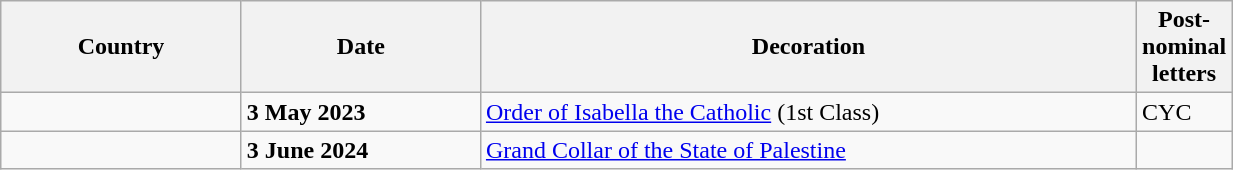<table class="wikitable" style="width:65%;">
<tr>
<th style="width:20%;">Country</th>
<th style="width:20%;">Date</th>
<th style="width:55%;">Decoration</th>
<th style="width:5%;">Post-nominal letters</th>
</tr>
<tr>
<td></td>
<td><strong>3 May 2023</strong></td>
<td><a href='#'>Order of Isabella the Catholic</a> (1st Class)</td>
<td>CYC</td>
</tr>
<tr>
<td></td>
<td><strong>3 June 2024</strong></td>
<td><a href='#'>Grand Collar of the State of Palestine</a></td>
<td></td>
</tr>
</table>
